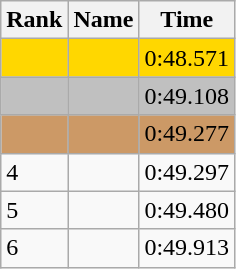<table class="wikitable">
<tr>
<th>Rank</th>
<th>Name</th>
<th>Time</th>
</tr>
<tr style="background:gold;">
<td></td>
<td></td>
<td>0:48.571</td>
</tr>
<tr style="background:silver;">
<td></td>
<td></td>
<td>0:49.108</td>
</tr>
<tr style="background:#cc9966;">
<td></td>
<td></td>
<td>0:49.277</td>
</tr>
<tr>
<td>4</td>
<td></td>
<td>0:49.297</td>
</tr>
<tr>
<td>5</td>
<td></td>
<td>0:49.480</td>
</tr>
<tr>
<td>6</td>
<td></td>
<td>0:49.913</td>
</tr>
</table>
